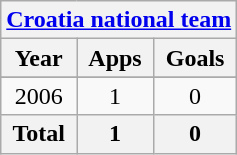<table class="wikitable" style="text-align:center">
<tr>
<th colspan=3><a href='#'>Croatia national team</a></th>
</tr>
<tr>
<th>Year</th>
<th>Apps</th>
<th>Goals</th>
</tr>
<tr>
</tr>
<tr>
<td>2006</td>
<td>1</td>
<td>0</td>
</tr>
<tr>
<th>Total</th>
<th>1</th>
<th>0</th>
</tr>
</table>
